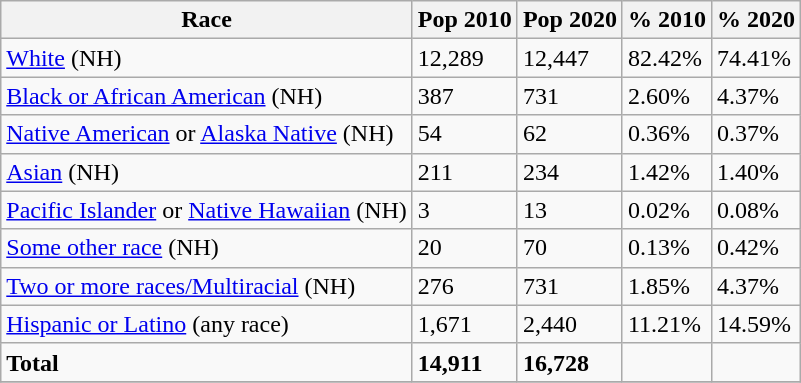<table class="wikitable">
<tr>
<th>Race</th>
<th>Pop 2010</th>
<th>Pop 2020</th>
<th>% 2010</th>
<th>% 2020</th>
</tr>
<tr>
<td><a href='#'>White</a> (NH)</td>
<td>12,289</td>
<td>12,447</td>
<td>82.42%</td>
<td>74.41%</td>
</tr>
<tr>
<td><a href='#'>Black or African American</a> (NH)</td>
<td>387</td>
<td>731</td>
<td>2.60%</td>
<td>4.37%</td>
</tr>
<tr>
<td><a href='#'>Native American</a> or <a href='#'>Alaska Native</a> (NH)</td>
<td>54</td>
<td>62</td>
<td>0.36%</td>
<td>0.37%</td>
</tr>
<tr>
<td><a href='#'>Asian</a> (NH)</td>
<td>211</td>
<td>234</td>
<td>1.42%</td>
<td>1.40%</td>
</tr>
<tr>
<td><a href='#'>Pacific Islander</a> or <a href='#'>Native Hawaiian</a> (NH)</td>
<td>3</td>
<td>13</td>
<td>0.02%</td>
<td>0.08%</td>
</tr>
<tr>
<td><a href='#'>Some other race</a> (NH)</td>
<td>20</td>
<td>70</td>
<td>0.13%</td>
<td>0.42%</td>
</tr>
<tr>
<td><a href='#'>Two or more races/Multiracial</a> (NH)</td>
<td>276</td>
<td>731</td>
<td>1.85%</td>
<td>4.37%</td>
</tr>
<tr>
<td><a href='#'>Hispanic or Latino</a> (any race)</td>
<td>1,671</td>
<td>2,440</td>
<td>11.21%</td>
<td>14.59%</td>
</tr>
<tr>
<td><strong>Total</strong></td>
<td><strong>14,911</strong></td>
<td><strong>16,728</strong></td>
<td></td>
<td></td>
</tr>
<tr>
</tr>
</table>
